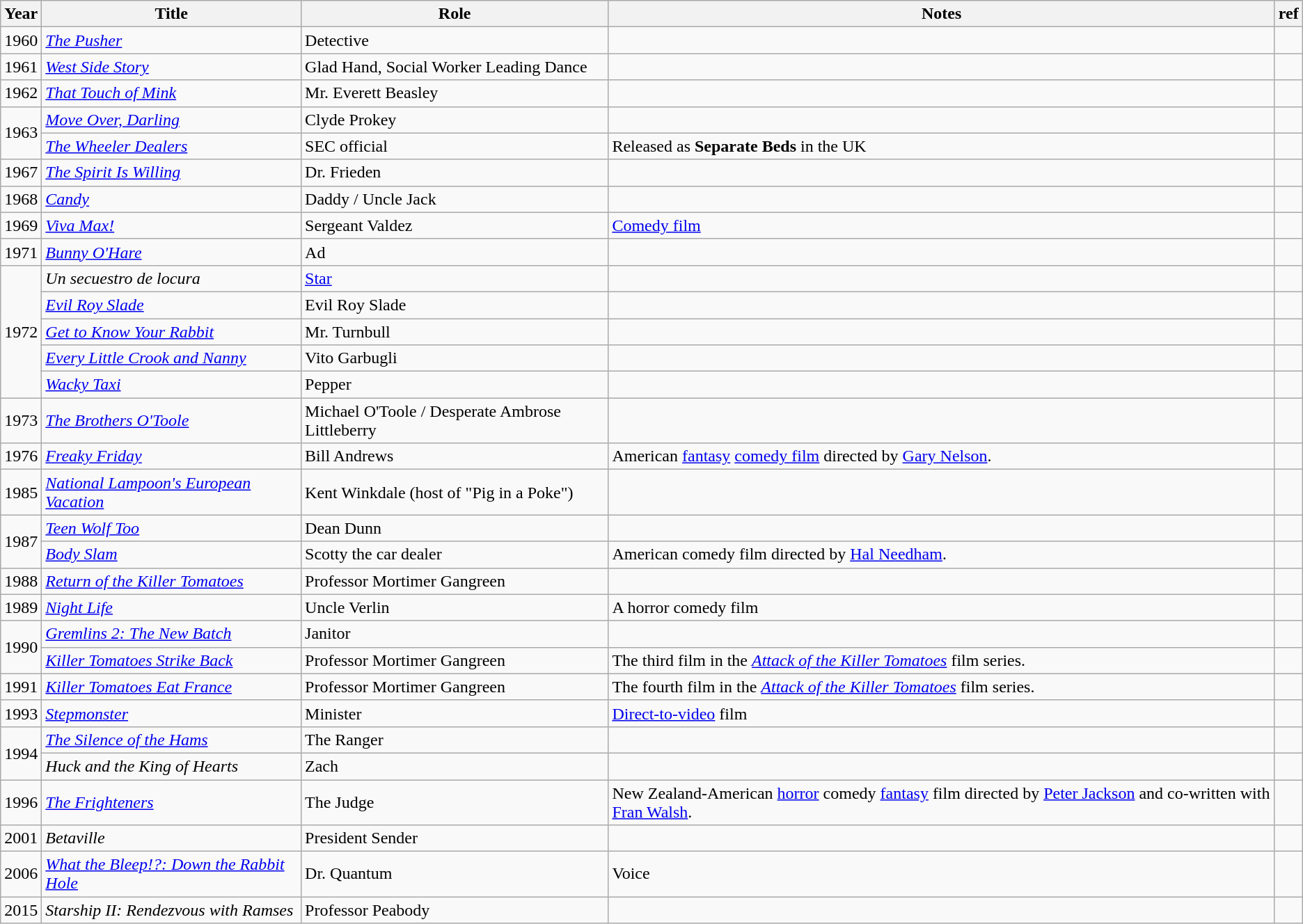<table class="wikitable sortable">
<tr>
<th>Year</th>
<th>Title</th>
<th>Role</th>
<th>Notes</th>
<th>ref</th>
</tr>
<tr>
<td>1960</td>
<td><em><a href='#'>The Pusher</a></em></td>
<td>Detective</td>
<td></td>
<td></td>
</tr>
<tr>
<td>1961</td>
<td><em><a href='#'>West Side Story</a></em></td>
<td>Glad Hand, Social Worker Leading Dance</td>
<td></td>
<td></td>
</tr>
<tr>
<td>1962</td>
<td><em><a href='#'>That Touch of Mink</a></em></td>
<td>Mr. Everett Beasley</td>
<td></td>
<td></td>
</tr>
<tr>
<td rowspan="2">1963</td>
<td><em><a href='#'>Move Over, Darling</a></em></td>
<td>Clyde Prokey</td>
<td></td>
<td></td>
</tr>
<tr>
<td><em><a href='#'>The Wheeler Dealers</a></em></td>
<td>SEC official</td>
<td>Released as <strong>Separate Beds</strong> in the UK</td>
<td></td>
</tr>
<tr>
<td>1967</td>
<td><em><a href='#'>The Spirit Is Willing</a></em></td>
<td>Dr. Frieden</td>
<td></td>
<td></td>
</tr>
<tr>
<td>1968</td>
<td><em><a href='#'>Candy</a></em></td>
<td>Daddy / Uncle Jack</td>
<td></td>
<td></td>
</tr>
<tr>
<td>1969</td>
<td><em><a href='#'>Viva Max!</a></em></td>
<td>Sergeant Valdez</td>
<td><a href='#'>Comedy film</a></td>
<td></td>
</tr>
<tr>
<td>1971</td>
<td><em><a href='#'>Bunny O'Hare</a></em></td>
<td>Ad</td>
<td></td>
<td></td>
</tr>
<tr>
<td rowspan="5">1972</td>
<td><em>Un secuestro de locura</em></td>
<td><a href='#'>Star</a></td>
<td></td>
<td></td>
</tr>
<tr>
<td><em><a href='#'>Evil Roy Slade</a></em></td>
<td>Evil Roy Slade</td>
<td></td>
<td></td>
</tr>
<tr>
<td><em><a href='#'>Get to Know Your Rabbit</a></em></td>
<td>Mr. Turnbull</td>
<td></td>
<td></td>
</tr>
<tr>
<td><em><a href='#'>Every Little Crook and Nanny</a></em></td>
<td>Vito Garbugli</td>
<td></td>
<td></td>
</tr>
<tr>
<td><em><a href='#'>Wacky Taxi</a></em></td>
<td>Pepper</td>
<td></td>
<td></td>
</tr>
<tr>
<td>1973</td>
<td><em><a href='#'>The Brothers O'Toole</a></em></td>
<td>Michael O'Toole / Desperate Ambrose Littleberry</td>
<td></td>
<td></td>
</tr>
<tr>
<td>1976</td>
<td><em><a href='#'>Freaky Friday</a></em></td>
<td>Bill Andrews</td>
<td>American <a href='#'>fantasy</a> <a href='#'>comedy film</a> directed by <a href='#'>Gary Nelson</a>.</td>
<td></td>
</tr>
<tr>
<td>1985</td>
<td><em><a href='#'>National Lampoon's European Vacation</a></em></td>
<td>Kent Winkdale (host of "Pig in a Poke")</td>
<td></td>
<td></td>
</tr>
<tr>
<td rowspan="2">1987</td>
<td><em><a href='#'>Teen Wolf Too</a></em></td>
<td>Dean Dunn</td>
<td></td>
<td></td>
</tr>
<tr>
<td><em><a href='#'>Body Slam</a></em></td>
<td>Scotty the car dealer</td>
<td>American comedy film directed by <a href='#'>Hal Needham</a>.</td>
<td></td>
</tr>
<tr>
<td>1988</td>
<td><em><a href='#'>Return of the Killer Tomatoes</a></em></td>
<td>Professor Mortimer Gangreen</td>
<td></td>
<td></td>
</tr>
<tr>
<td>1989</td>
<td><em><a href='#'>Night Life</a></em></td>
<td>Uncle Verlin</td>
<td>A horror comedy film</td>
<td></td>
</tr>
<tr>
<td rowspan="2">1990</td>
<td><em><a href='#'>Gremlins 2: The New Batch</a></em></td>
<td>Janitor</td>
<td></td>
<td></td>
</tr>
<tr>
<td><em><a href='#'>Killer Tomatoes Strike Back</a></em></td>
<td>Professor Mortimer Gangreen</td>
<td>The third film in the <em><a href='#'>Attack of the Killer Tomatoes</a></em> film series.</td>
<td></td>
</tr>
<tr>
<td>1991</td>
<td><em><a href='#'>Killer Tomatoes Eat France</a></em></td>
<td>Professor Mortimer Gangreen</td>
<td>The fourth film in the <em><a href='#'>Attack of the Killer Tomatoes</a></em> film series.</td>
<td></td>
</tr>
<tr>
<td>1993</td>
<td><em><a href='#'>Stepmonster</a></em></td>
<td>Minister</td>
<td><a href='#'>Direct-to-video</a> film</td>
<td></td>
</tr>
<tr>
<td rowspan="2">1994</td>
<td><em><a href='#'>The Silence of the Hams</a></em></td>
<td>The Ranger</td>
<td></td>
<td></td>
</tr>
<tr>
<td><em>Huck and the King of Hearts</em></td>
<td>Zach</td>
<td></td>
<td></td>
</tr>
<tr>
<td>1996</td>
<td><em><a href='#'>The Frighteners</a></em></td>
<td>The Judge</td>
<td>New Zealand-American <a href='#'>horror</a> comedy <a href='#'>fantasy</a> film directed by <a href='#'>Peter Jackson</a> and co-written with <a href='#'>Fran Walsh</a>.</td>
<td></td>
</tr>
<tr>
<td>2001</td>
<td><em>Betaville</em></td>
<td>President Sender</td>
<td></td>
</tr>
<tr>
<td>2006</td>
<td><em><a href='#'>What the Bleep!?: Down the Rabbit Hole</a></em></td>
<td>Dr. Quantum</td>
<td>Voice</td>
<td></td>
</tr>
<tr>
<td>2015</td>
<td><em>Starship II: Rendezvous with Ramses</em></td>
<td>Professor Peabody</td>
<td></td>
<td></td>
</tr>
</table>
